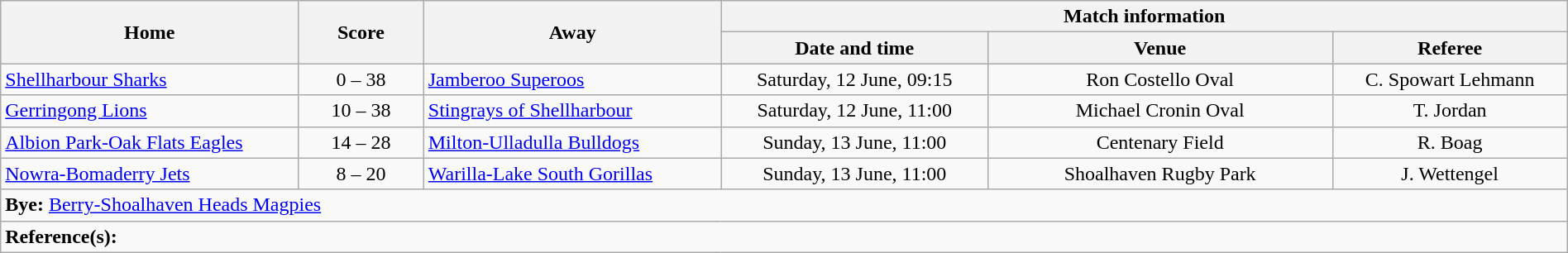<table class="wikitable" width="100% text-align:center;">
<tr>
<th rowspan="2" width="19%">Home</th>
<th rowspan="2" width="8%">Score</th>
<th rowspan="2" width="19%">Away</th>
<th colspan="3">Match information</th>
</tr>
<tr bgcolor="#CCCCCC">
<th width="17%">Date and time</th>
<th width="22%">Venue</th>
<th>Referee</th>
</tr>
<tr>
<td> <a href='#'>Shellharbour Sharks</a></td>
<td style="text-align:center;">0 – 38</td>
<td> <a href='#'>Jamberoo Superoos</a></td>
<td style="text-align:center;">Saturday, 12 June, 09:15</td>
<td style="text-align:center;">Ron Costello Oval</td>
<td style="text-align:center;">C. Spowart Lehmann</td>
</tr>
<tr>
<td> <a href='#'>Gerringong Lions</a></td>
<td style="text-align:center;">10 – 38</td>
<td> <a href='#'>Stingrays of Shellharbour</a></td>
<td style="text-align:center;">Saturday, 12 June, 11:00</td>
<td style="text-align:center;">Michael Cronin Oval</td>
<td style="text-align:center;">T. Jordan</td>
</tr>
<tr>
<td> <a href='#'>Albion Park-Oak Flats Eagles</a></td>
<td style="text-align:center;">14 – 28</td>
<td> <a href='#'>Milton-Ulladulla Bulldogs</a></td>
<td style="text-align:center;">Sunday, 13 June, 11:00</td>
<td style="text-align:center;">Centenary Field</td>
<td style="text-align:center;">R. Boag</td>
</tr>
<tr>
<td> <a href='#'>Nowra-Bomaderry Jets</a></td>
<td style="text-align:center;">8 – 20</td>
<td> <a href='#'>Warilla-Lake South Gorillas</a></td>
<td style="text-align:center;">Sunday, 13 June, 11:00</td>
<td style="text-align:center;">Shoalhaven Rugby Park</td>
<td style="text-align:center;">J. Wettengel</td>
</tr>
<tr>
<td colspan="6" align="centre"><strong>Bye:</strong>  <a href='#'>Berry-Shoalhaven Heads Magpies</a></td>
</tr>
<tr>
<td colspan="6"><strong>Reference(s):</strong> </td>
</tr>
</table>
